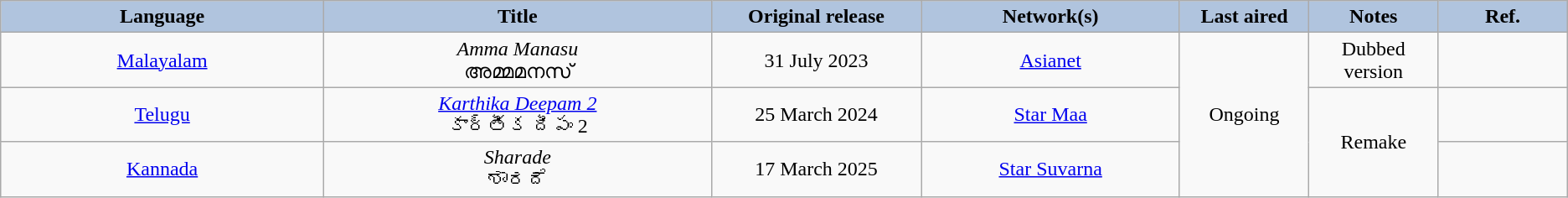<table class="wikitable" style="text-align:center;">
<tr>
<th style="background:LightSteelBlue; width:20%;">Language</th>
<th style="background:LightSteelBlue; width:24%;">Title</th>
<th style="background:LightSteelBlue; width:13%;">Original release</th>
<th style="background:LightSteelBlue; width:16%;">Network(s)</th>
<th style="background:LightSteelBlue; width:8%;">Last aired</th>
<th style="background:LightSteelBlue; width:8%;">Notes</th>
<th style="background:LightSteelBlue; width:8%;">Ref.</th>
</tr>
<tr>
<td><a href='#'>Malayalam</a></td>
<td><em>Amma Manasu</em> <br>അമ്മമനസ്</td>
<td>31 July 2023</td>
<td><a href='#'>Asianet</a></td>
<td Rowspan=3>Ongoing</td>
<td>Dubbed version</td>
<td></td>
</tr>
<tr>
<td><a href='#'>Telugu</a></td>
<td><em><a href='#'>Karthika Deepam 2</a></em> <br> కార్తీక దీపం 2</td>
<td>25 March 2024</td>
<td><a href='#'>Star Maa</a></td>
<td Rowspan=2>Remake</td>
<td></td>
</tr>
<tr>
<td><a href='#'>Kannada</a></td>
<td><em>Sharade</em> <br> ಶಾರದೆ</td>
<td>17 March 2025</td>
<td><a href='#'>Star Suvarna</a></td>
<td></td>
</tr>
</table>
